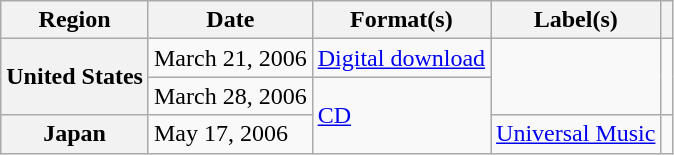<table class="wikitable plainrowheaders">
<tr>
<th scope="col">Region</th>
<th scope="col">Date</th>
<th scope="col">Format(s)</th>
<th scope="col">Label(s)</th>
<th scope="col"></th>
</tr>
<tr>
<th scope="row" rowspan="2">United States</th>
<td>March 21, 2006</td>
<td><a href='#'>Digital download</a></td>
<td rowspan="2"></td>
<td rowspan="2"></td>
</tr>
<tr>
<td>March 28, 2006</td>
<td rowspan="2"><a href='#'>CD</a></td>
</tr>
<tr>
<th scope="row">Japan</th>
<td>May 17, 2006</td>
<td><a href='#'>Universal Music</a></td>
<td></td>
</tr>
</table>
